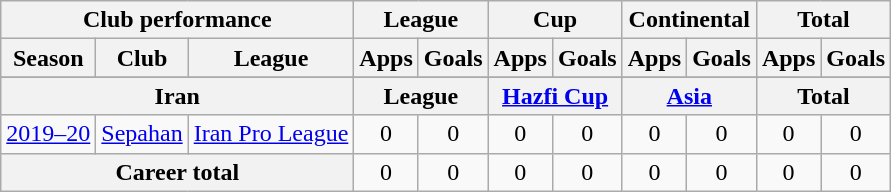<table class="wikitable" style="text-align:center">
<tr>
<th colspan=3>Club performance</th>
<th colspan=2>League</th>
<th colspan=2>Cup</th>
<th colspan=2>Continental</th>
<th colspan=2>Total</th>
</tr>
<tr>
<th>Season</th>
<th>Club</th>
<th>League</th>
<th>Apps</th>
<th>Goals</th>
<th>Apps</th>
<th>Goals</th>
<th>Apps</th>
<th>Goals</th>
<th>Apps</th>
<th>Goals</th>
</tr>
<tr>
</tr>
<tr>
<th colspan=3>Iran</th>
<th colspan=2>League</th>
<th colspan=2><a href='#'>Hazfi Cup</a></th>
<th colspan=2><a href='#'>Asia</a></th>
<th colspan=2>Total</th>
</tr>
<tr>
<td><a href='#'>2019–20</a></td>
<td rowspan="1"><a href='#'>Sepahan</a></td>
<td rowspan="1"><a href='#'>Iran Pro League</a></td>
<td>0</td>
<td>0</td>
<td>0</td>
<td>0</td>
<td>0</td>
<td>0</td>
<td>0</td>
<td>0</td>
</tr>
<tr>
<th colspan=3>Career total</th>
<td>0</td>
<td>0</td>
<td>0</td>
<td>0</td>
<td>0</td>
<td>0</td>
<td>0</td>
<td>0</td>
</tr>
</table>
